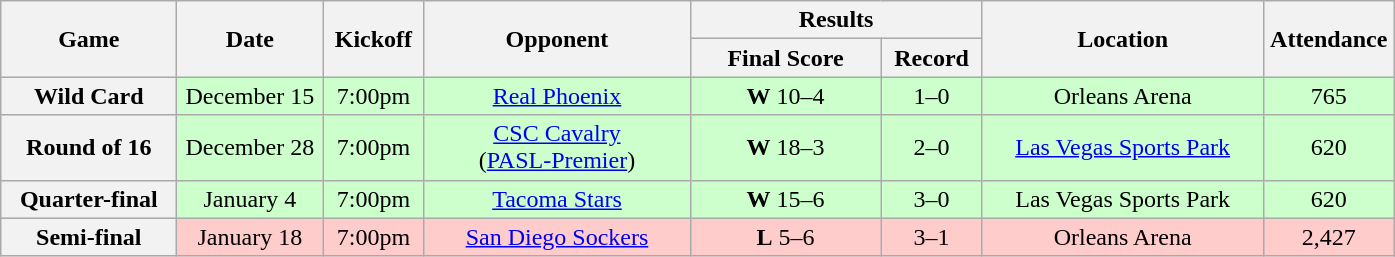<table class="wikitable">
<tr>
<th rowspan="2" width="110">Game</th>
<th rowspan="2" width="90">Date</th>
<th rowspan="2" width="60">Kickoff</th>
<th rowspan="2" width="170">Opponent</th>
<th colspan="2" width="180">Results</th>
<th rowspan="2" width="180">Location</th>
<th rowspan="2" width="80">Attendance</th>
</tr>
<tr>
<th width="120">Final Score</th>
<th width="60">Record</th>
</tr>
<tr align="center" bgcolor="#CCFFCC">
<th>Wild Card</th>
<td>December 15</td>
<td>7:00pm</td>
<td><a href='#'>Real Phoenix</a></td>
<td><strong>W</strong> 10–4</td>
<td>1–0</td>
<td>Orleans Arena</td>
<td>765</td>
</tr>
<tr align="center" bgcolor="#CCFFCC">
<th>Round of 16</th>
<td>December 28</td>
<td>7:00pm</td>
<td><a href='#'>CSC Cavalry</a><br>(<a href='#'>PASL-Premier</a>)</td>
<td><strong>W</strong> 18–3</td>
<td>2–0</td>
<td><a href='#'>Las Vegas Sports Park</a></td>
<td>620</td>
</tr>
<tr align="center" bgcolor="#CCFFCC">
<th>Quarter-final</th>
<td>January 4</td>
<td>7:00pm</td>
<td><a href='#'>Tacoma Stars</a></td>
<td><strong>W</strong> 15–6</td>
<td>3–0</td>
<td>Las Vegas Sports Park</td>
<td>620</td>
</tr>
<tr align="center" bgcolor="#FFCCCC">
<th>Semi-final</th>
<td>January 18</td>
<td>7:00pm</td>
<td><a href='#'>San Diego Sockers</a></td>
<td><strong>L</strong> 5–6</td>
<td>3–1</td>
<td>Orleans Arena</td>
<td>2,427</td>
</tr>
</table>
